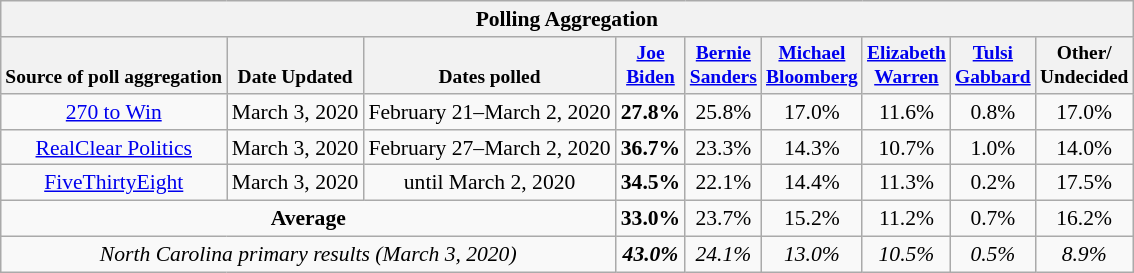<table class="wikitable" style="font-size:90%;text-align:center;">
<tr>
<th colspan="12">Polling Aggregation</th>
</tr>
<tr valign=bottom style="font-size:90%;">
<th>Source of poll aggregation</th>
<th>Date Updated</th>
<th>Dates polled</th>
<th><a href='#'>Joe<br>Biden</a></th>
<th><a href='#'>Bernie<br>Sanders</a></th>
<th><a href='#'>Michael<br>Bloomberg</a></th>
<th><a href='#'>Elizabeth<br>Warren</a></th>
<th><a href='#'>Tulsi<br>Gabbard</a></th>
<th>Other/<br>Undecided</th>
</tr>
<tr>
<td><a href='#'>270 to Win</a></td>
<td>March 3, 2020</td>
<td>February 21–March 2, 2020</td>
<td><strong>27.8%</strong></td>
<td>25.8%</td>
<td>17.0%</td>
<td>11.6%</td>
<td>0.8%</td>
<td>17.0%</td>
</tr>
<tr>
<td><a href='#'>RealClear Politics</a></td>
<td>March 3, 2020</td>
<td>February 27–March 2, 2020</td>
<td><strong>36.7%</strong></td>
<td>23.3%</td>
<td>14.3%</td>
<td>10.7%</td>
<td>1.0%</td>
<td>14.0%</td>
</tr>
<tr>
<td><a href='#'>FiveThirtyEight</a></td>
<td>March 3, 2020</td>
<td>until March 2, 2020</td>
<td><strong>34.5%</strong></td>
<td>22.1%</td>
<td>14.4%</td>
<td>11.3%</td>
<td>0.2%</td>
<td>17.5%</td>
</tr>
<tr>
<td colspan="3"><strong>Average</strong></td>
<td><strong>33.0%</strong></td>
<td>23.7%</td>
<td>15.2%</td>
<td>11.2%</td>
<td>0.7%</td>
<td>16.2%</td>
</tr>
<tr>
<td colspan="3"><em>North Carolina primary results (March 3, 2020)</em></td>
<td><strong><em>43.0%</em></strong></td>
<td><em>24.1%</em></td>
<td><em>13.0%</em></td>
<td><em>10.5%</em></td>
<td><em>0.5%</em></td>
<td><em>8.9%</em></td>
</tr>
</table>
